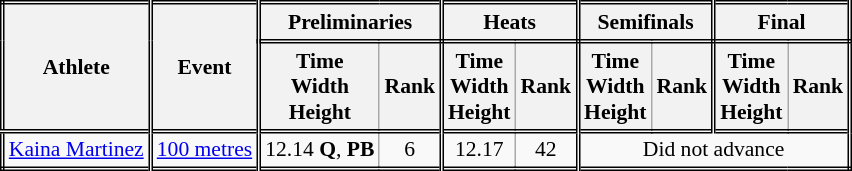<table class=wikitable style="font-size:90%; border: double;">
<tr>
<th rowspan="2" style="border-right:double">Athlete</th>
<th rowspan="2" style="border-right:double">Event</th>
<th colspan="2" style="border-right:double; border-bottom:double;">Preliminaries</th>
<th colspan="2" style="border-right:double; border-bottom:double;">Heats</th>
<th colspan="2" style="border-right:double; border-bottom:double;">Semifinals</th>
<th colspan="2" style="border-right:double; border-bottom:double;">Final</th>
</tr>
<tr>
<th>Time<br>Width<br>Height</th>
<th style="border-right:double">Rank</th>
<th>Time<br>Width<br>Height</th>
<th style="border-right:double">Rank</th>
<th>Time<br>Width<br>Height</th>
<th style="border-right:double">Rank</th>
<th>Time<br>Width<br>Height</th>
<th style="border-right:double">Rank</th>
</tr>
<tr style="border-top: double;">
<td style="border-right:double"><a href='#'>Kaina Martinez</a></td>
<td style="border-right:double"><a href='#'>100 metres</a></td>
<td align=center>12.14 <strong>Q</strong>, <strong>PB</strong></td>
<td align=center style="border-right:double">6</td>
<td align=center>12.17</td>
<td align=center style="border-right:double">42</td>
<td colspan="4" align=center>Did not advance</td>
</tr>
</table>
